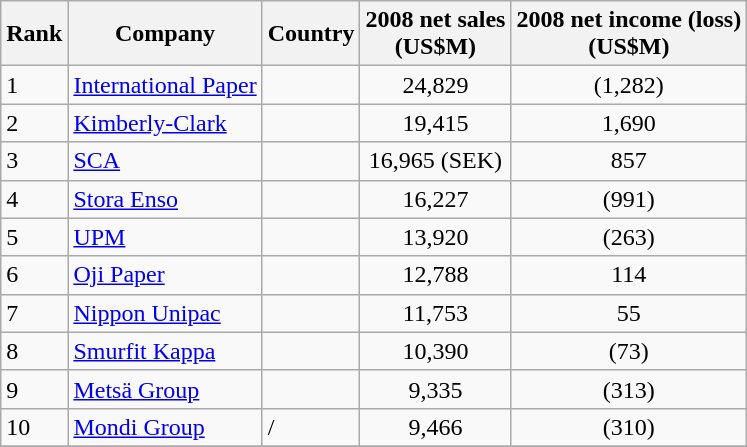<table class="wikitable">
<tr>
<th>Rank</th>
<th>Company</th>
<th>Country</th>
<th align=center>2008 net sales<br>(US$M)</th>
<th align="center">2008 net income (loss)<br>(US$M)</th>
</tr>
<tr>
<td>1</td>
<td><a href='#'>International Paper</a></td>
<td></td>
<td align=center>24,829</td>
<td align=center>(1,282)</td>
</tr>
<tr>
<td>2</td>
<td><a href='#'>Kimberly-Clark</a></td>
<td></td>
<td align=center>19,415</td>
<td align=center>1,690</td>
</tr>
<tr>
<td>3</td>
<td><a href='#'>SCA</a></td>
<td></td>
<td align=center>16,965 (SEK)</td>
<td align=center>857</td>
</tr>
<tr>
<td>4</td>
<td><a href='#'>Stora Enso</a></td>
<td></td>
<td align=center>16,227</td>
<td align=center>(991)</td>
</tr>
<tr>
<td>5</td>
<td><a href='#'>UPM</a></td>
<td></td>
<td align=center>13,920</td>
<td align=center>(263)</td>
</tr>
<tr>
<td>6</td>
<td><a href='#'>Oji Paper</a></td>
<td></td>
<td align=center>12,788</td>
<td align=center>114</td>
</tr>
<tr>
<td>7</td>
<td><a href='#'>Nippon Unipac</a></td>
<td></td>
<td align=center>11,753</td>
<td align=center>55</td>
</tr>
<tr>
<td>8</td>
<td><a href='#'>Smurfit Kappa</a></td>
<td></td>
<td align=center>10,390</td>
<td align=center>(73)</td>
</tr>
<tr>
<td>9</td>
<td><a href='#'>Metsä Group</a></td>
<td></td>
<td align=center>9,335</td>
<td align=center>(313)</td>
</tr>
<tr>
<td>10</td>
<td><a href='#'>Mondi Group</a></td>
<td>/</td>
<td align=center>9,466</td>
<td align=center>(310)</td>
</tr>
<tr>
</tr>
</table>
